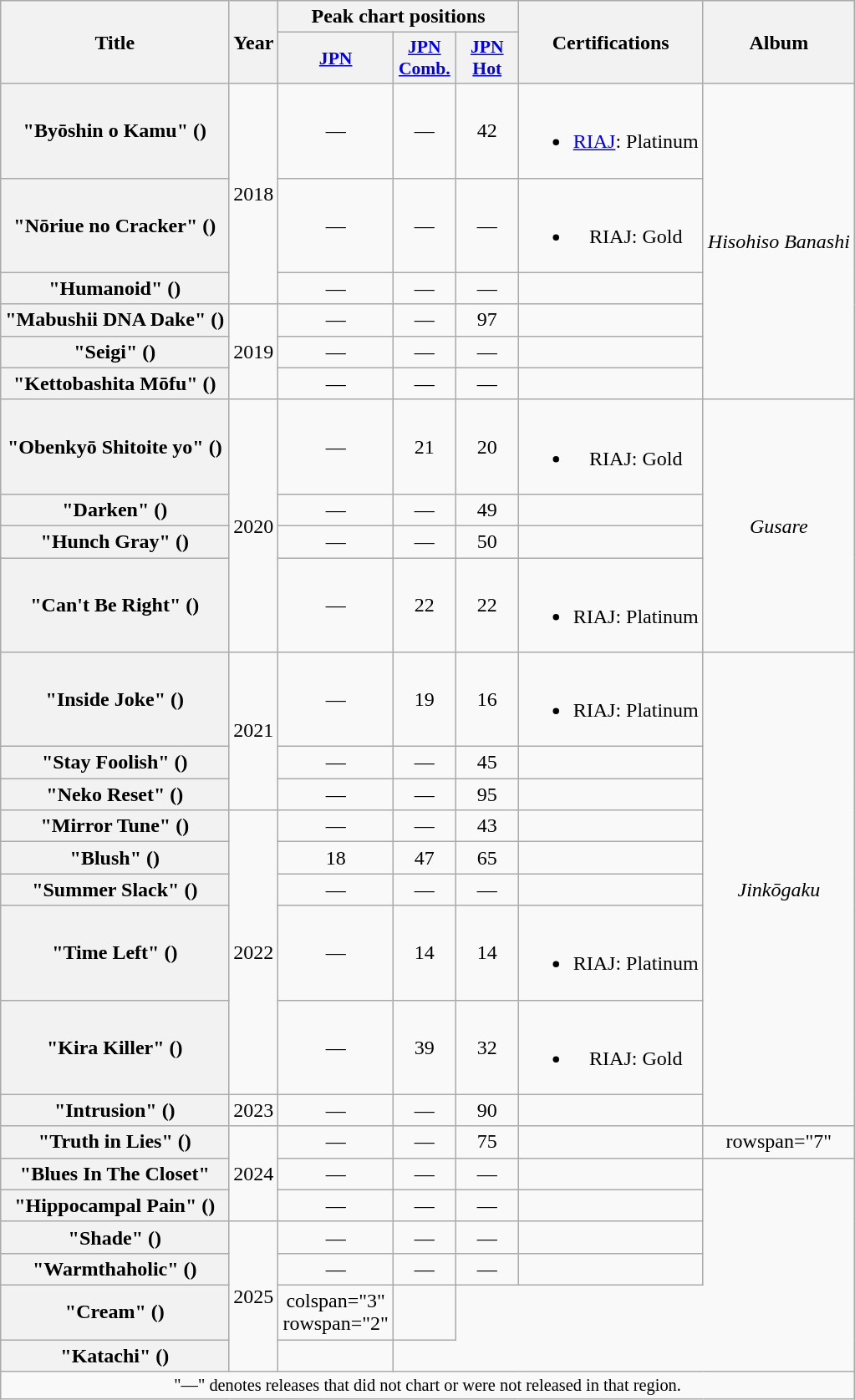<table class="wikitable plainrowheaders" style="text-align:center;">
<tr>
<th scope="col" rowspan="2">Title</th>
<th scope="col" rowspan="2">Year</th>
<th scope="col" colspan="3">Peak chart positions</th>
<th scope="col" rowspan="2">Certifications</th>
<th scope="col" rowspan="2">Album</th>
</tr>
<tr>
<th scope="col" style="width:3em;font-size:90%"><a href='#'>JPN</a><br></th>
<th scope="col" style="width:3em;font-size:90%"><a href='#'>JPN<br>Comb.</a><br></th>
<th scope="col" style="width:3em;font-size:90%"><a href='#'>JPN<br>Hot</a><br></th>
</tr>
<tr>
<th scope="row">"Byōshin o Kamu" ()</th>
<td rowspan="3">2018</td>
<td>—</td>
<td>—</td>
<td>42</td>
<td><br><ul><li><a href='#'>RIAJ</a>: Platinum </li></ul></td>
<td rowspan="6"><em>Hisohiso Banashi</em></td>
</tr>
<tr>
<th scope="row">"Nōriue no Cracker" ()</th>
<td>—</td>
<td>—</td>
<td>—</td>
<td><br><ul><li>RIAJ: Gold </li></ul></td>
</tr>
<tr>
<th scope="row">"Humanoid" ()</th>
<td>—</td>
<td>—</td>
<td>—</td>
<td></td>
</tr>
<tr>
<th scope="row">"Mabushii DNA Dake" ()</th>
<td rowspan="3">2019</td>
<td>—</td>
<td>—</td>
<td>97</td>
<td></td>
</tr>
<tr>
<th scope="row">"Seigi" ()</th>
<td>—</td>
<td>—</td>
<td>—</td>
<td></td>
</tr>
<tr>
<th scope="row">"Kettobashita Mōfu" ()</th>
<td>—</td>
<td>—</td>
<td>—</td>
<td></td>
</tr>
<tr>
<th scope="row">"Obenkyō Shitoite yo" ()</th>
<td rowspan="4">2020</td>
<td>—</td>
<td>21</td>
<td>20</td>
<td><br><ul><li>RIAJ: Gold </li></ul></td>
<td rowspan="4"><em>Gusare</em></td>
</tr>
<tr>
<th scope="row">"Darken" ()</th>
<td>—</td>
<td>—</td>
<td>49</td>
<td></td>
</tr>
<tr>
<th scope="row">"Hunch Gray" ()</th>
<td>—</td>
<td>—</td>
<td>50</td>
<td></td>
</tr>
<tr>
<th scope="row">"Can't Be Right" ()</th>
<td>—</td>
<td>22</td>
<td>22</td>
<td><br><ul><li>RIAJ: Platinum </li></ul></td>
</tr>
<tr>
<th scope="row">"Inside Joke" ()</th>
<td rowspan="3">2021</td>
<td>—</td>
<td>19</td>
<td>16</td>
<td><br><ul><li>RIAJ: Platinum </li></ul></td>
<td rowspan="9"><em>Jinkōgaku</em></td>
</tr>
<tr>
<th scope="row">"Stay Foolish" ()</th>
<td>—</td>
<td>—</td>
<td>45</td>
<td></td>
</tr>
<tr>
<th scope="row">"Neko Reset" ()</th>
<td>—</td>
<td>—</td>
<td>95</td>
<td></td>
</tr>
<tr>
<th scope="row">"Mirror Tune" ()</th>
<td rowspan="5">2022</td>
<td>—</td>
<td>—</td>
<td>43</td>
<td></td>
</tr>
<tr>
<th scope="row">"Blush" ()</th>
<td>18</td>
<td>47</td>
<td>65</td>
<td></td>
</tr>
<tr>
<th scope="row">"Summer Slack" ()</th>
<td>—</td>
<td>—</td>
<td>—</td>
<td></td>
</tr>
<tr>
<th scope="row">"Time Left" ()</th>
<td>—</td>
<td>14</td>
<td>14</td>
<td><br><ul><li>RIAJ: Platinum </li></ul></td>
</tr>
<tr>
<th scope="row">"Kira Killer" () <br></th>
<td>—</td>
<td>39</td>
<td>32</td>
<td><br><ul><li>RIAJ: Gold </li></ul></td>
</tr>
<tr>
<th scope="row">"Intrusion" ()</th>
<td>2023</td>
<td>—</td>
<td>—</td>
<td>90</td>
<td></td>
</tr>
<tr>
<th scope="row">"Truth in Lies" ()</th>
<td rowspan="3">2024</td>
<td>—</td>
<td>—</td>
<td>75</td>
<td></td>
<td>rowspan="7" </td>
</tr>
<tr>
<th scope="row">"Blues In The Closet"</th>
<td>—</td>
<td>—</td>
<td>—</td>
<td></td>
</tr>
<tr>
<th scope="row">"Hippocampal Pain" ()</th>
<td>—</td>
<td>—</td>
<td>—</td>
<td></td>
</tr>
<tr>
<th scope="row">"Shade" ()</th>
<td rowspan="4">2025</td>
<td>—</td>
<td>—</td>
<td>—</td>
<td></td>
</tr>
<tr>
<th scope="row">"Warmthaholic" ()</th>
<td>—</td>
<td>—</td>
<td>—</td>
<td></td>
</tr>
<tr>
<th scope="row">"Cream" ()</th>
<td>colspan="3" rowspan="2" </td>
<td></td>
</tr>
<tr>
<th scope="row">"Katachi" ()</th>
<td></td>
</tr>
<tr>
<td colspan="7" style="font-size:85%">"—" denotes releases that did not chart or were not released in that region.</td>
</tr>
</table>
